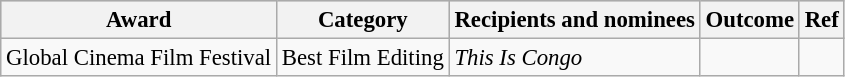<table class="wikitable" style="font-size: 95%;">
<tr style="background:#ccc; text-align:center;">
<th>Award</th>
<th>Category</th>
<th>Recipients and nominees</th>
<th>Outcome</th>
<th>Ref</th>
</tr>
<tr>
<td>Global Cinema Film Festival</td>
<td>Best Film Editing</td>
<td><em>This Is Congo</em></td>
<td></td>
<td></td>
</tr>
</table>
